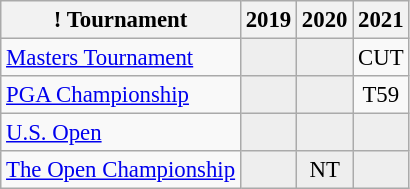<table class="wikitable" style="font-size:95%;text-align:center;">
<tr>
<th>! Tournament</th>
<th>2019</th>
<th>2020</th>
<th>2021</th>
</tr>
<tr>
<td align=left><a href='#'>Masters Tournament</a></td>
<td style="background:#eeeeee;"></td>
<td style="background:#eeeeee;"></td>
<td>CUT</td>
</tr>
<tr>
<td align=left><a href='#'>PGA Championship</a></td>
<td style="background:#eeeeee;"></td>
<td style="background:#eeeeee;"></td>
<td>T59</td>
</tr>
<tr>
<td align=left><a href='#'>U.S. Open</a></td>
<td style="background:#eeeeee;"></td>
<td style="background:#eeeeee;"></td>
<td style="background:#eeeeee;"></td>
</tr>
<tr>
<td align=left><a href='#'>The Open Championship</a></td>
<td style="background:#eeeeee;"></td>
<td style="background:#eeeeee;">NT</td>
<td style="background:#eeeeee;"></td>
</tr>
</table>
